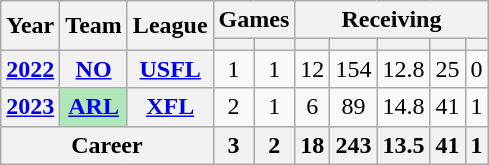<table class="wikitable" style="text-align:center;">
<tr>
<th rowspan="2">Year</th>
<th rowspan="2">Team</th>
<th rowspan="2">League</th>
<th colspan="2">Games</th>
<th colspan="5">Receiving</th>
</tr>
<tr>
<th></th>
<th></th>
<th></th>
<th></th>
<th></th>
<th></th>
<th></th>
</tr>
<tr>
<th><a href='#'>2022</a></th>
<th><a href='#'>NO</a></th>
<th><a href='#'>USFL</a></th>
<td>1</td>
<td>1</td>
<td>12</td>
<td>154</td>
<td>12.8</td>
<td>25</td>
<td>0</td>
</tr>
<tr>
<th><a href='#'>2023</a></th>
<th style="background:#afe6ba;"><a href='#'>ARL</a></th>
<th><a href='#'>XFL</a></th>
<td>2</td>
<td>1</td>
<td>6</td>
<td>89</td>
<td>14.8</td>
<td>41</td>
<td>1</td>
</tr>
<tr>
<th colspan="3">Career</th>
<th>3</th>
<th>2</th>
<th>18</th>
<th>243</th>
<th>13.5</th>
<th>41</th>
<th>1</th>
</tr>
</table>
